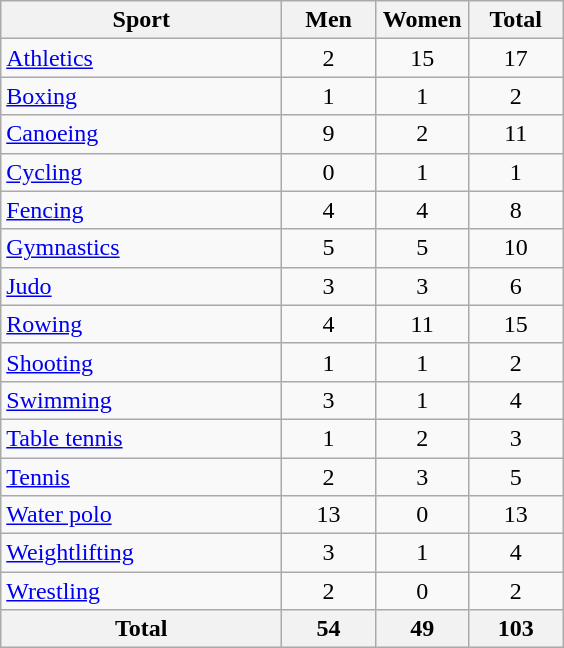<table class="wikitable sortable" style="text-align:center">
<tr>
<th width=180>Sport</th>
<th width=55>Men</th>
<th width=55>Women</th>
<th width=55>Total</th>
</tr>
<tr>
<td align=left><a href='#'>Athletics</a></td>
<td>2</td>
<td>15</td>
<td>17</td>
</tr>
<tr>
<td align=left><a href='#'>Boxing</a></td>
<td>1</td>
<td>1</td>
<td>2</td>
</tr>
<tr>
<td align=left><a href='#'>Canoeing</a></td>
<td>9</td>
<td>2</td>
<td>11</td>
</tr>
<tr>
<td align=left><a href='#'>Cycling</a></td>
<td>0</td>
<td>1</td>
<td>1</td>
</tr>
<tr>
<td align=left><a href='#'>Fencing</a></td>
<td>4</td>
<td>4</td>
<td>8</td>
</tr>
<tr>
<td align=left><a href='#'>Gymnastics</a></td>
<td>5</td>
<td>5</td>
<td>10</td>
</tr>
<tr>
<td align=left><a href='#'>Judo</a></td>
<td>3</td>
<td>3</td>
<td>6</td>
</tr>
<tr>
<td align=left><a href='#'>Rowing</a></td>
<td>4</td>
<td>11</td>
<td>15</td>
</tr>
<tr>
<td align=left><a href='#'>Shooting</a></td>
<td>1</td>
<td>1</td>
<td>2</td>
</tr>
<tr>
<td align=left><a href='#'>Swimming</a></td>
<td>3</td>
<td>1</td>
<td>4</td>
</tr>
<tr>
<td align=left><a href='#'>Table tennis</a></td>
<td>1</td>
<td>2</td>
<td>3</td>
</tr>
<tr>
<td align=left><a href='#'>Tennis</a></td>
<td>2</td>
<td>3</td>
<td>5</td>
</tr>
<tr>
<td align=left><a href='#'>Water polo</a></td>
<td>13</td>
<td>0</td>
<td>13</td>
</tr>
<tr>
<td align=left><a href='#'>Weightlifting</a></td>
<td>3</td>
<td>1</td>
<td>4</td>
</tr>
<tr>
<td align=left><a href='#'>Wrestling</a></td>
<td>2</td>
<td>0</td>
<td>2</td>
</tr>
<tr class="sortbottom">
<th>Total</th>
<th>54</th>
<th>49</th>
<th>103</th>
</tr>
</table>
